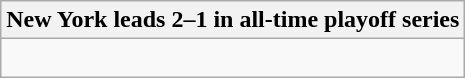<table class="wikitable collapsible collapsed">
<tr>
<th>New York leads 2–1 in all-time playoff series</th>
</tr>
<tr>
<td><br>

</td>
</tr>
</table>
